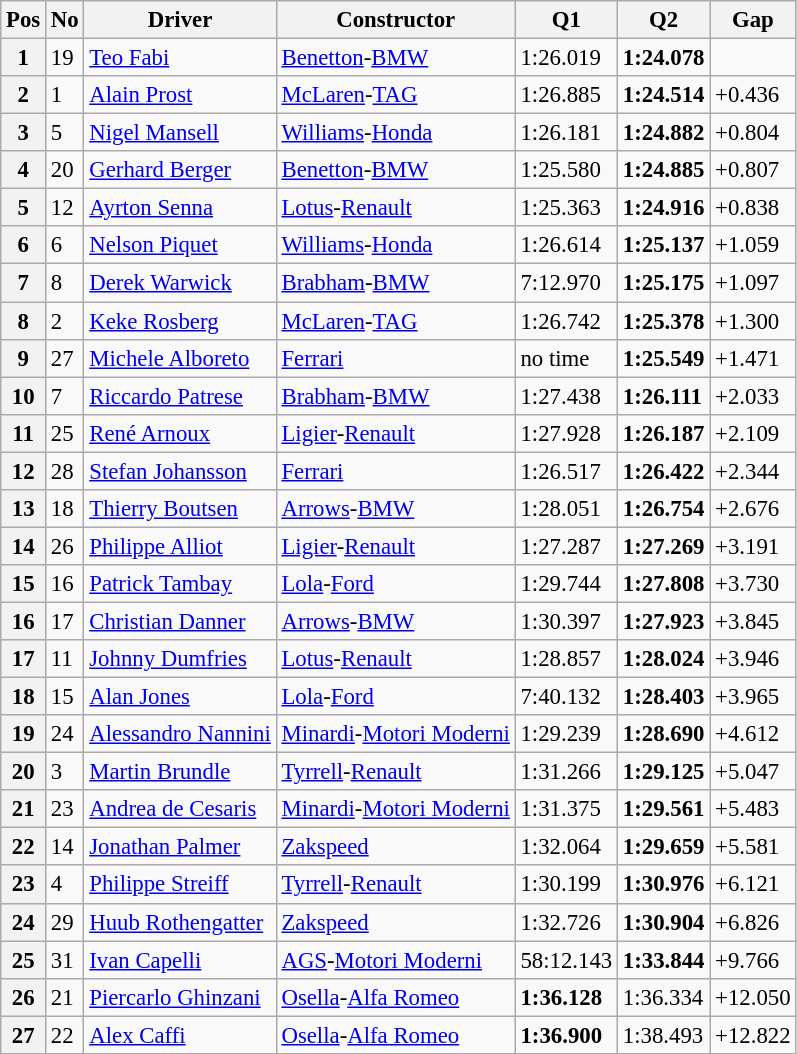<table class="wikitable sortable" style="font-size: 95%;">
<tr>
<th>Pos</th>
<th>No</th>
<th>Driver</th>
<th>Constructor</th>
<th>Q1</th>
<th>Q2</th>
<th>Gap</th>
</tr>
<tr>
<th>1</th>
<td>19</td>
<td data-sort-value="fab"> <a href='#'>Teo Fabi</a></td>
<td><a href='#'>Benetton</a>-<a href='#'>BMW</a></td>
<td>1:26.019</td>
<td><strong>1:24.078</strong></td>
<td></td>
</tr>
<tr>
<th>2</th>
<td>1</td>
<td data-sort-value="pro"> <a href='#'>Alain Prost</a></td>
<td><a href='#'>McLaren</a>-<a href='#'>TAG</a></td>
<td>1:26.885</td>
<td><strong>1:24.514</strong></td>
<td>+0.436</td>
</tr>
<tr>
<th>3</th>
<td>5</td>
<td data-sort-value="man"> <a href='#'>Nigel Mansell</a></td>
<td><a href='#'>Williams</a>-<a href='#'>Honda</a></td>
<td>1:26.181</td>
<td><strong>1:24.882</strong></td>
<td>+0.804</td>
</tr>
<tr>
<th>4</th>
<td>20</td>
<td data-sort-value="ber"> <a href='#'>Gerhard Berger</a></td>
<td><a href='#'>Benetton</a>-<a href='#'>BMW</a></td>
<td>1:25.580</td>
<td><strong>1:24.885</strong></td>
<td>+0.807</td>
</tr>
<tr>
<th>5</th>
<td>12</td>
<td data-sort-value="sen"> <a href='#'>Ayrton Senna</a></td>
<td><a href='#'>Lotus</a>-<a href='#'>Renault</a></td>
<td>1:25.363</td>
<td><strong>1:24.916</strong></td>
<td>+0.838</td>
</tr>
<tr>
<th>6</th>
<td>6</td>
<td data-sort-value="piq"> <a href='#'>Nelson Piquet</a></td>
<td><a href='#'>Williams</a>-<a href='#'>Honda</a></td>
<td>1:26.614</td>
<td><strong>1:25.137</strong></td>
<td>+1.059</td>
</tr>
<tr>
<th>7</th>
<td>8</td>
<td data-sort-value="war"> <a href='#'>Derek Warwick</a></td>
<td><a href='#'>Brabham</a>-<a href='#'>BMW</a></td>
<td>7:12.970</td>
<td><strong>1:25.175</strong></td>
<td>+1.097</td>
</tr>
<tr>
<th>8</th>
<td>2</td>
<td data-sort-value="ros"> <a href='#'>Keke Rosberg</a></td>
<td><a href='#'>McLaren</a>-<a href='#'>TAG</a></td>
<td>1:26.742</td>
<td><strong>1:25.378</strong></td>
<td>+1.300</td>
</tr>
<tr>
<th>9</th>
<td>27</td>
<td data-sort-value="alb"> <a href='#'>Michele Alboreto</a></td>
<td><a href='#'>Ferrari</a></td>
<td>no time</td>
<td><strong>1:25.549</strong></td>
<td>+1.471</td>
</tr>
<tr>
<th>10</th>
<td>7</td>
<td data-sort-value="pat"> <a href='#'>Riccardo Patrese</a></td>
<td><a href='#'>Brabham</a>-<a href='#'>BMW</a></td>
<td>1:27.438</td>
<td><strong>1:26.111</strong></td>
<td>+2.033</td>
</tr>
<tr>
<th>11</th>
<td>25</td>
<td data-sort-value="arn"> <a href='#'>René Arnoux</a></td>
<td><a href='#'>Ligier</a>-<a href='#'>Renault</a></td>
<td>1:27.928</td>
<td><strong>1:26.187</strong></td>
<td>+2.109</td>
</tr>
<tr>
<th>12</th>
<td>28</td>
<td data-sort-value="joh"> <a href='#'>Stefan Johansson</a></td>
<td><a href='#'>Ferrari</a></td>
<td>1:26.517</td>
<td><strong>1:26.422</strong></td>
<td>+2.344</td>
</tr>
<tr>
<th>13</th>
<td>18</td>
<td data-sort-value="bou"> <a href='#'>Thierry Boutsen</a></td>
<td><a href='#'>Arrows</a>-<a href='#'>BMW</a></td>
<td>1:28.051</td>
<td><strong>1:26.754</strong></td>
<td>+2.676</td>
</tr>
<tr>
<th>14</th>
<td>26</td>
<td data-sort-value="all"> <a href='#'>Philippe Alliot</a></td>
<td><a href='#'>Ligier</a>-<a href='#'>Renault</a></td>
<td>1:27.287</td>
<td><strong>1:27.269</strong></td>
<td>+3.191</td>
</tr>
<tr>
<th>15</th>
<td>16</td>
<td data-sort-value="tam"> <a href='#'>Patrick Tambay</a></td>
<td><a href='#'>Lola</a>-<a href='#'>Ford</a></td>
<td>1:29.744</td>
<td><strong>1:27.808</strong></td>
<td>+3.730</td>
</tr>
<tr>
<th>16</th>
<td>17</td>
<td data-sort-value="dan"> <a href='#'>Christian Danner</a></td>
<td><a href='#'>Arrows</a>-<a href='#'>BMW</a></td>
<td>1:30.397</td>
<td><strong>1:27.923</strong></td>
<td>+3.845</td>
</tr>
<tr>
<th>17</th>
<td>11</td>
<td data-sort-value="dum"> <a href='#'>Johnny Dumfries</a></td>
<td><a href='#'>Lotus</a>-<a href='#'>Renault</a></td>
<td>1:28.857</td>
<td><strong>1:28.024</strong></td>
<td>+3.946</td>
</tr>
<tr>
<th>18</th>
<td>15</td>
<td data-sort-value="jon"> <a href='#'>Alan Jones</a></td>
<td><a href='#'>Lola</a>-<a href='#'>Ford</a></td>
<td>7:40.132</td>
<td><strong>1:28.403</strong></td>
<td>+3.965</td>
</tr>
<tr>
<th>19</th>
<td>24</td>
<td data-sort-value="nan"> <a href='#'>Alessandro Nannini</a></td>
<td><a href='#'>Minardi</a>-<a href='#'>Motori Moderni</a></td>
<td>1:29.239</td>
<td><strong>1:28.690</strong></td>
<td>+4.612</td>
</tr>
<tr>
<th>20</th>
<td>3</td>
<td data-sort-value="bru"> <a href='#'>Martin Brundle</a></td>
<td><a href='#'>Tyrrell</a>-<a href='#'>Renault</a></td>
<td>1:31.266</td>
<td><strong>1:29.125</strong></td>
<td>+5.047</td>
</tr>
<tr>
<th>21</th>
<td>23</td>
<td data-sort-value="ces"> <a href='#'>Andrea de Cesaris</a></td>
<td><a href='#'>Minardi</a>-<a href='#'>Motori Moderni</a></td>
<td>1:31.375</td>
<td><strong>1:29.561</strong></td>
<td>+5.483</td>
</tr>
<tr>
<th>22</th>
<td>14</td>
<td data-sort-value="pal"> <a href='#'>Jonathan Palmer</a></td>
<td><a href='#'>Zakspeed</a></td>
<td>1:32.064</td>
<td><strong>1:29.659</strong></td>
<td>+5.581</td>
</tr>
<tr>
<th>23</th>
<td>4</td>
<td data-sort-value="str"> <a href='#'>Philippe Streiff</a></td>
<td><a href='#'>Tyrrell</a>-<a href='#'>Renault</a></td>
<td>1:30.199</td>
<td><strong>1:30.976</strong></td>
<td>+6.121</td>
</tr>
<tr>
<th>24</th>
<td>29</td>
<td data-sort-value="rot"> <a href='#'>Huub Rothengatter</a></td>
<td><a href='#'>Zakspeed</a></td>
<td>1:32.726</td>
<td><strong>1:30.904</strong></td>
<td>+6.826</td>
</tr>
<tr>
<th>25</th>
<td>31</td>
<td data-sort-value="cap"> <a href='#'>Ivan Capelli</a></td>
<td><a href='#'>AGS</a>-<a href='#'>Motori Moderni</a></td>
<td>58:12.143</td>
<td><strong>1:33.844</strong></td>
<td>+9.766</td>
</tr>
<tr>
<th>26</th>
<td>21</td>
<td data-sort-value="ghi"> <a href='#'>Piercarlo Ghinzani</a></td>
<td><a href='#'>Osella</a>-<a href='#'>Alfa Romeo</a></td>
<td><strong>1:36.128</strong></td>
<td>1:36.334</td>
<td>+12.050</td>
</tr>
<tr>
<th>27</th>
<td>22</td>
<td data-sort-value="caf"> <a href='#'>Alex Caffi</a></td>
<td><a href='#'>Osella</a>-<a href='#'>Alfa Romeo</a></td>
<td><strong>1:36.900</strong></td>
<td>1:38.493</td>
<td>+12.822</td>
</tr>
</table>
